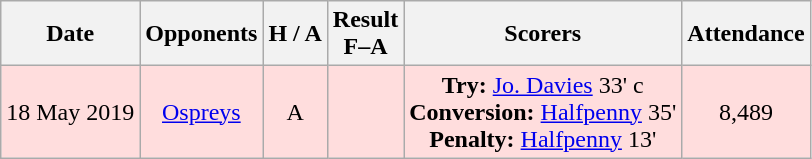<table class="wikitable" style="text-align:center">
<tr>
<th>Date</th>
<th>Opponents</th>
<th>H / A</th>
<th>Result<br>F–A</th>
<th>Scorers</th>
<th>Attendance</th>
</tr>
<tr bgcolor="ffdddd">
<td>18 May 2019</td>
<td><a href='#'>Ospreys</a></td>
<td>A</td>
<td></td>
<td><strong>Try:</strong> <a href='#'>Jo. Davies</a> 33' c <br> <strong>Conversion:</strong> <a href='#'>Halfpenny</a> 35' <br> <strong>Penalty:</strong> <a href='#'>Halfpenny</a> 13'</td>
<td>8,489</td>
</tr>
</table>
